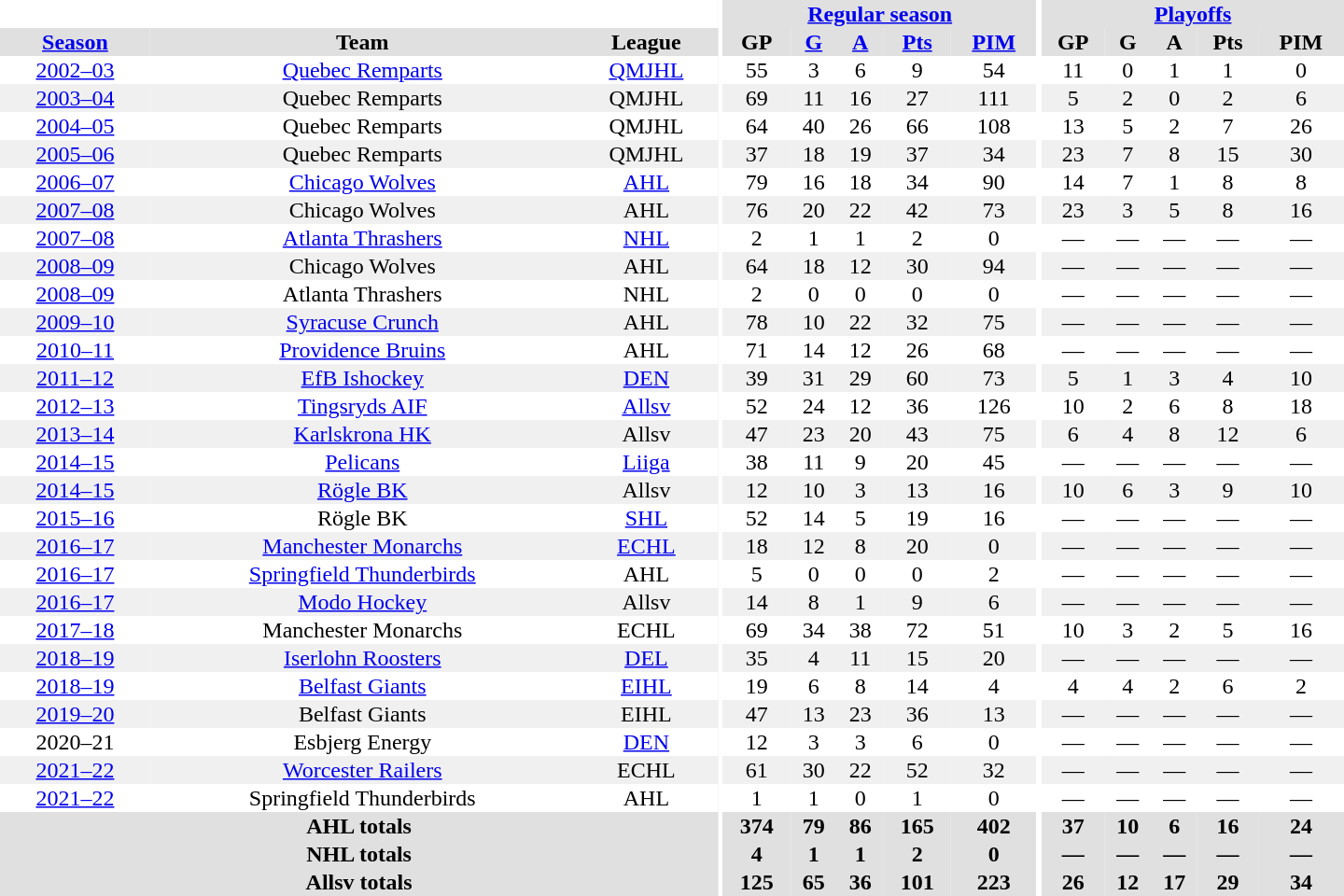<table border="0" cellpadding="1" cellspacing="0" style="text-align:center; width:60em">
<tr bgcolor="#e0e0e0">
<th colspan="3" bgcolor="#ffffff"></th>
<th rowspan="99" bgcolor="#ffffff"></th>
<th colspan="5"><a href='#'>Regular season</a></th>
<th rowspan="99" bgcolor="#ffffff"></th>
<th colspan="5"><a href='#'>Playoffs</a></th>
</tr>
<tr bgcolor="#e0e0e0">
<th><a href='#'>Season</a></th>
<th>Team</th>
<th>League</th>
<th>GP</th>
<th><a href='#'>G</a></th>
<th><a href='#'>A</a></th>
<th><a href='#'>Pts</a></th>
<th><a href='#'>PIM</a></th>
<th>GP</th>
<th>G</th>
<th>A</th>
<th>Pts</th>
<th>PIM</th>
</tr>
<tr>
<td><a href='#'>2002–03</a></td>
<td><a href='#'>Quebec Remparts</a></td>
<td><a href='#'>QMJHL</a></td>
<td>55</td>
<td>3</td>
<td>6</td>
<td>9</td>
<td>54</td>
<td>11</td>
<td>0</td>
<td>1</td>
<td>1</td>
<td>0</td>
</tr>
<tr bgcolor="#f0f0f0">
<td><a href='#'>2003–04</a></td>
<td>Quebec Remparts</td>
<td>QMJHL</td>
<td>69</td>
<td>11</td>
<td>16</td>
<td>27</td>
<td>111</td>
<td>5</td>
<td>2</td>
<td>0</td>
<td>2</td>
<td>6</td>
</tr>
<tr>
<td><a href='#'>2004–05</a></td>
<td>Quebec Remparts</td>
<td>QMJHL</td>
<td>64</td>
<td>40</td>
<td>26</td>
<td>66</td>
<td>108</td>
<td>13</td>
<td>5</td>
<td>2</td>
<td>7</td>
<td>26</td>
</tr>
<tr bgcolor="#f0f0f0">
<td><a href='#'>2005–06</a></td>
<td>Quebec Remparts</td>
<td>QMJHL</td>
<td>37</td>
<td>18</td>
<td>19</td>
<td>37</td>
<td>34</td>
<td>23</td>
<td>7</td>
<td>8</td>
<td>15</td>
<td>30</td>
</tr>
<tr>
<td><a href='#'>2006–07</a></td>
<td><a href='#'>Chicago Wolves</a></td>
<td><a href='#'>AHL</a></td>
<td>79</td>
<td>16</td>
<td>18</td>
<td>34</td>
<td>90</td>
<td>14</td>
<td>7</td>
<td>1</td>
<td>8</td>
<td>8</td>
</tr>
<tr bgcolor="#f0f0f0">
<td><a href='#'>2007–08</a></td>
<td>Chicago Wolves</td>
<td>AHL</td>
<td>76</td>
<td>20</td>
<td>22</td>
<td>42</td>
<td>73</td>
<td>23</td>
<td>3</td>
<td>5</td>
<td>8</td>
<td>16</td>
</tr>
<tr>
<td><a href='#'>2007–08</a></td>
<td><a href='#'>Atlanta Thrashers</a></td>
<td><a href='#'>NHL</a></td>
<td>2</td>
<td>1</td>
<td>1</td>
<td>2</td>
<td>0</td>
<td>—</td>
<td>—</td>
<td>—</td>
<td>—</td>
<td>—</td>
</tr>
<tr bgcolor="#f0f0f0">
<td><a href='#'>2008–09</a></td>
<td>Chicago Wolves</td>
<td>AHL</td>
<td>64</td>
<td>18</td>
<td>12</td>
<td>30</td>
<td>94</td>
<td>—</td>
<td>—</td>
<td>—</td>
<td>—</td>
<td>—</td>
</tr>
<tr>
<td><a href='#'>2008–09</a></td>
<td>Atlanta Thrashers</td>
<td>NHL</td>
<td>2</td>
<td>0</td>
<td>0</td>
<td>0</td>
<td>0</td>
<td>—</td>
<td>—</td>
<td>—</td>
<td>—</td>
<td>—</td>
</tr>
<tr bgcolor="#f0f0f0">
<td><a href='#'>2009–10</a></td>
<td><a href='#'>Syracuse Crunch</a></td>
<td>AHL</td>
<td>78</td>
<td>10</td>
<td>22</td>
<td>32</td>
<td>75</td>
<td>—</td>
<td>—</td>
<td>—</td>
<td>—</td>
<td>—</td>
</tr>
<tr>
<td><a href='#'>2010–11</a></td>
<td><a href='#'>Providence Bruins</a></td>
<td>AHL</td>
<td>71</td>
<td>14</td>
<td>12</td>
<td>26</td>
<td>68</td>
<td>—</td>
<td>—</td>
<td>—</td>
<td>—</td>
<td>—</td>
</tr>
<tr bgcolor="#f0f0f0">
<td><a href='#'>2011–12</a></td>
<td><a href='#'>EfB Ishockey</a></td>
<td><a href='#'>DEN</a></td>
<td>39</td>
<td>31</td>
<td>29</td>
<td>60</td>
<td>73</td>
<td>5</td>
<td>1</td>
<td>3</td>
<td>4</td>
<td>10</td>
</tr>
<tr>
<td><a href='#'>2012–13</a></td>
<td><a href='#'>Tingsryds AIF</a></td>
<td><a href='#'>Allsv</a></td>
<td>52</td>
<td>24</td>
<td>12</td>
<td>36</td>
<td>126</td>
<td>10</td>
<td>2</td>
<td>6</td>
<td>8</td>
<td>18</td>
</tr>
<tr bgcolor="#f0f0f0">
<td><a href='#'>2013–14</a></td>
<td><a href='#'>Karlskrona HK</a></td>
<td>Allsv</td>
<td>47</td>
<td>23</td>
<td>20</td>
<td>43</td>
<td>75</td>
<td>6</td>
<td>4</td>
<td>8</td>
<td>12</td>
<td>6</td>
</tr>
<tr>
<td><a href='#'>2014–15</a></td>
<td><a href='#'>Pelicans</a></td>
<td><a href='#'>Liiga</a></td>
<td>38</td>
<td>11</td>
<td>9</td>
<td>20</td>
<td>45</td>
<td>—</td>
<td>—</td>
<td>—</td>
<td>—</td>
<td>—</td>
</tr>
<tr bgcolor="#f0f0f0">
<td><a href='#'>2014–15</a></td>
<td><a href='#'>Rögle BK</a></td>
<td>Allsv</td>
<td>12</td>
<td>10</td>
<td>3</td>
<td>13</td>
<td>16</td>
<td>10</td>
<td>6</td>
<td>3</td>
<td>9</td>
<td>10</td>
</tr>
<tr>
<td><a href='#'>2015–16</a></td>
<td>Rögle BK</td>
<td><a href='#'>SHL</a></td>
<td>52</td>
<td>14</td>
<td>5</td>
<td>19</td>
<td>16</td>
<td>—</td>
<td>—</td>
<td>—</td>
<td>—</td>
<td>—</td>
</tr>
<tr bgcolor="#f0f0f0">
<td><a href='#'>2016–17</a></td>
<td><a href='#'>Manchester Monarchs</a></td>
<td><a href='#'>ECHL</a></td>
<td>18</td>
<td>12</td>
<td>8</td>
<td>20</td>
<td>0</td>
<td>—</td>
<td>—</td>
<td>—</td>
<td>—</td>
<td>—</td>
</tr>
<tr>
<td><a href='#'>2016–17</a></td>
<td><a href='#'>Springfield Thunderbirds</a></td>
<td>AHL</td>
<td>5</td>
<td>0</td>
<td>0</td>
<td>0</td>
<td>2</td>
<td>—</td>
<td>—</td>
<td>—</td>
<td>—</td>
<td>—</td>
</tr>
<tr bgcolor="#f0f0f0">
<td><a href='#'>2016–17</a></td>
<td><a href='#'>Modo Hockey</a></td>
<td>Allsv</td>
<td>14</td>
<td>8</td>
<td>1</td>
<td>9</td>
<td>6</td>
<td>—</td>
<td>—</td>
<td>—</td>
<td>—</td>
<td>—</td>
</tr>
<tr>
<td><a href='#'>2017–18</a></td>
<td>Manchester Monarchs</td>
<td>ECHL</td>
<td>69</td>
<td>34</td>
<td>38</td>
<td>72</td>
<td>51</td>
<td>10</td>
<td>3</td>
<td>2</td>
<td>5</td>
<td>16</td>
</tr>
<tr bgcolor="#f0f0f0">
<td><a href='#'>2018–19</a></td>
<td><a href='#'>Iserlohn Roosters</a></td>
<td><a href='#'>DEL</a></td>
<td>35</td>
<td>4</td>
<td>11</td>
<td>15</td>
<td>20</td>
<td>—</td>
<td>—</td>
<td>—</td>
<td>—</td>
<td>—</td>
</tr>
<tr>
</tr>
<tr>
<td><a href='#'>2018–19</a></td>
<td><a href='#'>Belfast Giants</a></td>
<td><a href='#'>EIHL</a></td>
<td>19</td>
<td>6</td>
<td>8</td>
<td>14</td>
<td>4</td>
<td>4</td>
<td>4</td>
<td>2</td>
<td>6</td>
<td>2</td>
</tr>
<tr bgcolor="#f0f0f0">
<td><a href='#'>2019–20</a></td>
<td>Belfast Giants</td>
<td>EIHL</td>
<td>47</td>
<td>13</td>
<td>23</td>
<td>36</td>
<td>13</td>
<td>—</td>
<td>—</td>
<td>—</td>
<td>—</td>
<td>—</td>
</tr>
<tr>
</tr>
<tr>
<td>2020–21</td>
<td>Esbjerg Energy</td>
<td><a href='#'>DEN</a></td>
<td>12</td>
<td>3</td>
<td>3</td>
<td>6</td>
<td>0</td>
<td>—</td>
<td>—</td>
<td>—</td>
<td>—</td>
<td>—</td>
</tr>
<tr bgcolor="#f0f0f0">
<td><a href='#'>2021–22</a></td>
<td><a href='#'>Worcester Railers</a></td>
<td>ECHL</td>
<td>61</td>
<td>30</td>
<td>22</td>
<td>52</td>
<td>32</td>
<td>—</td>
<td>—</td>
<td>—</td>
<td>—</td>
<td>—</td>
</tr>
<tr>
<td><a href='#'>2021–22</a></td>
<td>Springfield Thunderbirds</td>
<td>AHL</td>
<td>1</td>
<td>1</td>
<td>0</td>
<td>1</td>
<td>0</td>
<td>—</td>
<td>—</td>
<td>—</td>
<td>—</td>
<td>—</td>
</tr>
<tr bgcolor="#e0e0e0">
<th colspan="3">AHL totals</th>
<th>374</th>
<th>79</th>
<th>86</th>
<th>165</th>
<th>402</th>
<th>37</th>
<th>10</th>
<th>6</th>
<th>16</th>
<th>24</th>
</tr>
<tr bgcolor="#e0e0e0">
<th colspan="3">NHL totals</th>
<th>4</th>
<th>1</th>
<th>1</th>
<th>2</th>
<th>0</th>
<th>—</th>
<th>—</th>
<th>—</th>
<th>—</th>
<th>—</th>
</tr>
<tr bgcolor="#e0e0e0">
<th colspan="3">Allsv totals</th>
<th>125</th>
<th>65</th>
<th>36</th>
<th>101</th>
<th>223</th>
<th>26</th>
<th>12</th>
<th>17</th>
<th>29</th>
<th>34</th>
</tr>
</table>
